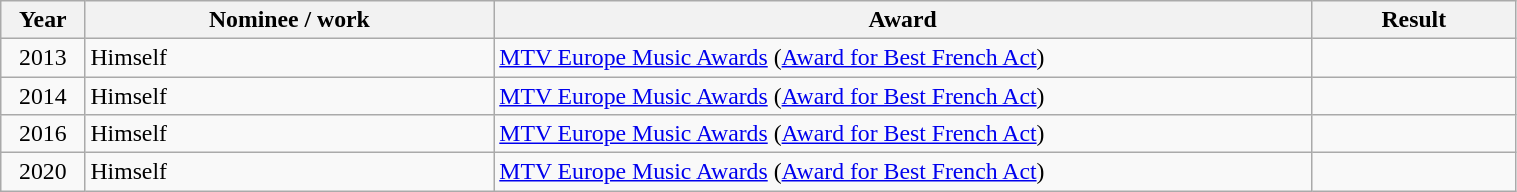<table class="wikitable" style="font-size:99%; text-align:left;" width="80%" "class="wikitable">
<tr>
<th width="1%">Year</th>
<th width="10%">Nominee / work</th>
<th width="20%">Award</th>
<th width="5%">Result</th>
</tr>
<tr>
<td align="center">2013</td>
<td>Himself</td>
<td><a href='#'>MTV Europe Music Awards</a> (<a href='#'>Award for Best French Act</a>)</td>
<td></td>
</tr>
<tr>
<td align="center">2014</td>
<td>Himself</td>
<td><a href='#'>MTV Europe Music Awards</a> (<a href='#'>Award for Best French Act</a>)</td>
<td></td>
</tr>
<tr>
<td align="center">2016</td>
<td>Himself</td>
<td><a href='#'>MTV Europe Music Awards</a> (<a href='#'>Award for Best French Act</a>)</td>
<td></td>
</tr>
<tr>
<td align="center">2020</td>
<td>Himself</td>
<td><a href='#'>MTV Europe Music Awards</a> (<a href='#'>Award for Best French Act</a>)</td>
<td></td>
</tr>
</table>
